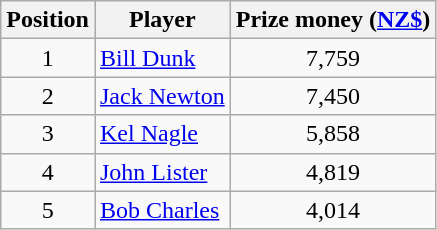<table class="wikitable">
<tr>
<th>Position</th>
<th>Player</th>
<th>Prize money (<a href='#'>NZ$</a>)</th>
</tr>
<tr>
<td align=center>1</td>
<td> <a href='#'>Bill Dunk</a></td>
<td align=center>7,759</td>
</tr>
<tr>
<td align=center>2</td>
<td> <a href='#'>Jack Newton</a></td>
<td align=center>7,450</td>
</tr>
<tr>
<td align=center>3</td>
<td> <a href='#'>Kel Nagle</a></td>
<td align=center>5,858</td>
</tr>
<tr>
<td align=center>4</td>
<td> <a href='#'>John Lister</a></td>
<td align=center>4,819</td>
</tr>
<tr>
<td align=center>5</td>
<td> <a href='#'>Bob Charles</a></td>
<td align=center>4,014</td>
</tr>
</table>
